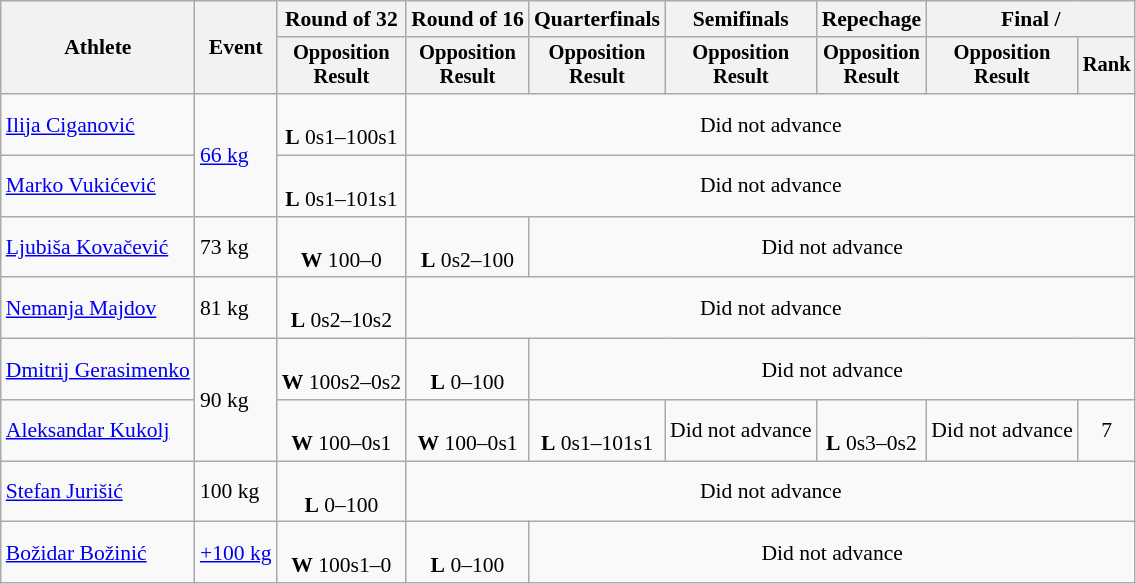<table class="wikitable" style="font-size:90%">
<tr>
<th rowspan="2">Athlete</th>
<th rowspan="2">Event</th>
<th>Round of 32</th>
<th>Round of 16</th>
<th>Quarterfinals</th>
<th>Semifinals</th>
<th>Repechage</th>
<th colspan=2>Final / </th>
</tr>
<tr style="font-size:95%">
<th>Opposition<br>Result</th>
<th>Opposition<br>Result</th>
<th>Opposition<br>Result</th>
<th>Opposition<br>Result</th>
<th>Opposition<br>Result</th>
<th>Opposition<br>Result</th>
<th>Rank</th>
</tr>
<tr align=center>
<td align=left><a href='#'>Ilija Ciganović</a></td>
<td align=left rowspan=2><a href='#'>66 kg</a></td>
<td><br><strong>L</strong> 0s1–100s1</td>
<td colspan=6 align=center>Did not advance</td>
</tr>
<tr align=center>
<td align=left><a href='#'>Marko Vukićević</a></td>
<td><br><strong>L</strong> 0s1–101s1</td>
<td colspan=6 align=center>Did not advance</td>
</tr>
<tr align=center>
<td align=left><a href='#'>Ljubiša Kovačević</a></td>
<td align=left>73 kg</td>
<td><br><strong>W</strong> 100–0</td>
<td><br><strong>L</strong> 0s2–100</td>
<td colspan=5 align=center>Did not advance</td>
</tr>
<tr align=center>
<td align=left><a href='#'>Nemanja Majdov</a></td>
<td align=left>81 kg</td>
<td><br><strong>L</strong> 0s2–10s2</td>
<td colspan=6 align=center>Did not advance</td>
</tr>
<tr align=center>
<td align=left><a href='#'>Dmitrij Gerasimenko</a></td>
<td align=left rowspan=2>90 kg</td>
<td><br><strong>W</strong> 100s2–0s2</td>
<td><br><strong>L</strong> 0–100</td>
<td colspan=5 align=center>Did not advance</td>
</tr>
<tr align=center>
<td align=left><a href='#'>Aleksandar Kukolj</a></td>
<td><br><strong>W</strong> 100–0s1</td>
<td><br><strong>W</strong> 100–0s1</td>
<td><br><strong>L</strong> 0s1–101s1</td>
<td colspan=1 align=center>Did not advance</td>
<td><br><strong>L</strong> 0s3–0s2</td>
<td colspan=1 align=center>Did not advance</td>
<td>7</td>
</tr>
<tr align=center>
<td align=left><a href='#'>Stefan Jurišić</a></td>
<td align=left>100 kg</td>
<td><br><strong>L</strong> 0–100</td>
<td colspan=6 align=center>Did not advance</td>
</tr>
<tr align=center>
<td align=left><a href='#'>Božidar Božinić</a></td>
<td align=left><a href='#'>+100 kg</a></td>
<td><br><strong>W</strong> 100s1–0</td>
<td><br><strong>L</strong> 0–100</td>
<td colspan=5 align=center>Did not advance</td>
</tr>
</table>
